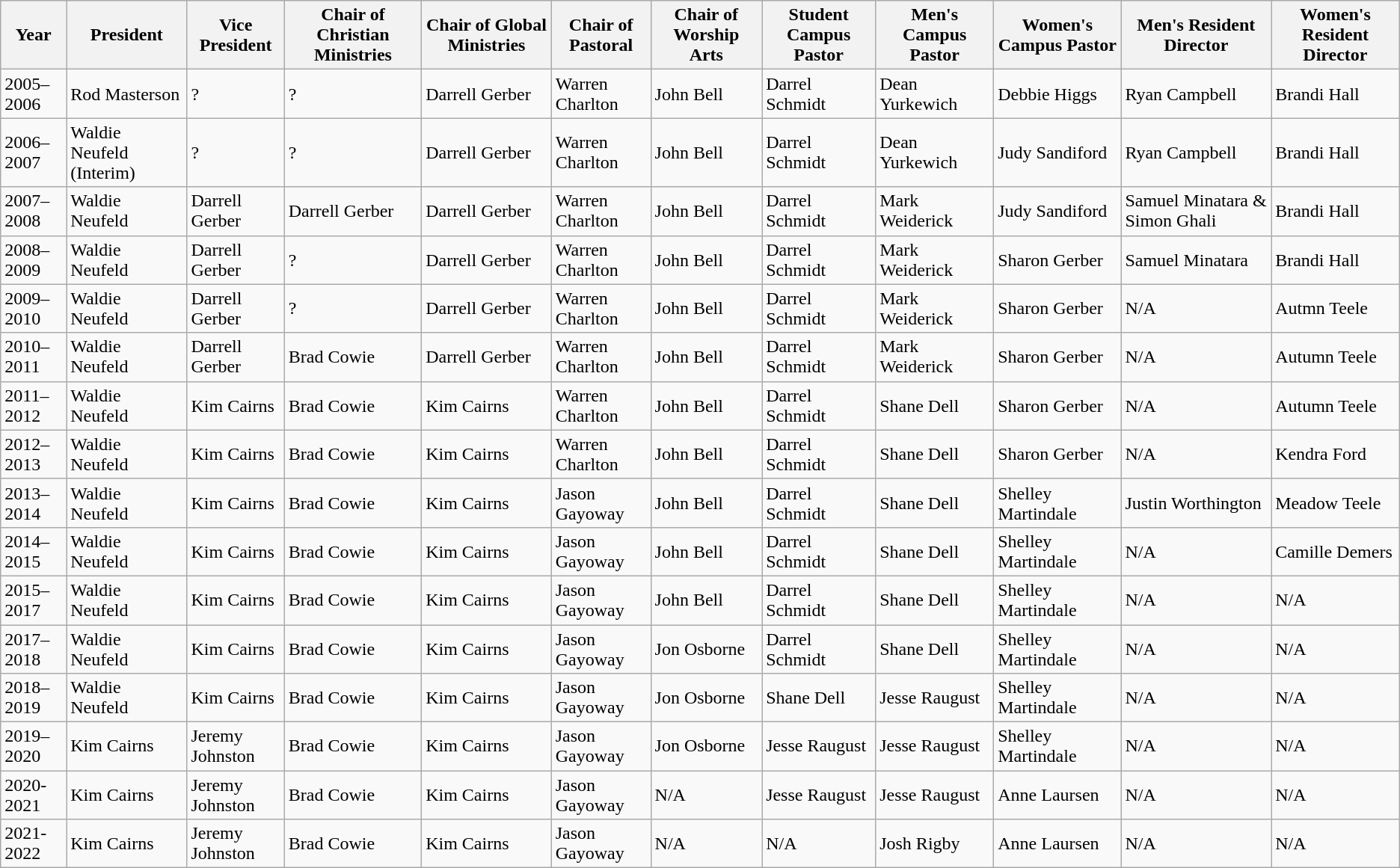<table class="wikitable">
<tr>
<th>Year</th>
<th>President</th>
<th>Vice President</th>
<th>Chair of Christian Ministries</th>
<th>Chair of Global Ministries</th>
<th>Chair of Pastoral</th>
<th>Chair of Worship Arts</th>
<th>Student Campus Pastor</th>
<th>Men's Campus Pastor</th>
<th>Women's Campus Pastor</th>
<th>Men's Resident Director</th>
<th>Women's Resident Director</th>
</tr>
<tr>
<td>2005–2006</td>
<td>Rod Masterson</td>
<td>?</td>
<td>?</td>
<td>Darrell Gerber</td>
<td>Warren Charlton</td>
<td>John Bell</td>
<td>Darrel Schmidt</td>
<td>Dean Yurkewich</td>
<td>Debbie Higgs</td>
<td>Ryan Campbell</td>
<td>Brandi Hall</td>
</tr>
<tr>
<td>2006–2007</td>
<td>Waldie Neufeld (Interim)</td>
<td>?</td>
<td>?</td>
<td>Darrell Gerber</td>
<td>Warren Charlton</td>
<td>John Bell</td>
<td>Darrel Schmidt</td>
<td>Dean Yurkewich</td>
<td>Judy Sandiford</td>
<td>Ryan Campbell</td>
<td>Brandi Hall</td>
</tr>
<tr>
<td>2007–2008</td>
<td>Waldie Neufeld</td>
<td>Darrell Gerber</td>
<td>Darrell Gerber</td>
<td>Darrell Gerber</td>
<td>Warren Charlton</td>
<td>John Bell</td>
<td>Darrel Schmidt</td>
<td>Mark Weiderick</td>
<td>Judy Sandiford</td>
<td>Samuel Minatara & Simon Ghali</td>
<td>Brandi Hall</td>
</tr>
<tr>
<td>2008–2009</td>
<td>Waldie Neufeld</td>
<td>Darrell Gerber</td>
<td>?</td>
<td>Darrell Gerber</td>
<td>Warren Charlton</td>
<td>John Bell</td>
<td>Darrel Schmidt</td>
<td>Mark Weiderick</td>
<td>Sharon Gerber</td>
<td>Samuel Minatara</td>
<td>Brandi Hall</td>
</tr>
<tr>
<td>2009–2010</td>
<td>Waldie Neufeld</td>
<td>Darrell Gerber</td>
<td>?</td>
<td>Darrell Gerber</td>
<td>Warren Charlton</td>
<td>John Bell</td>
<td>Darrel Schmidt</td>
<td>Mark Weiderick</td>
<td>Sharon Gerber</td>
<td>N/A</td>
<td>Autmn Teele</td>
</tr>
<tr>
<td>2010–2011</td>
<td>Waldie Neufeld</td>
<td>Darrell Gerber</td>
<td>Brad Cowie</td>
<td>Darrell Gerber</td>
<td>Warren Charlton</td>
<td>John Bell</td>
<td>Darrel Schmidt</td>
<td>Mark Weiderick</td>
<td>Sharon Gerber</td>
<td>N/A</td>
<td>Autumn Teele</td>
</tr>
<tr>
<td>2011–2012</td>
<td>Waldie Neufeld</td>
<td>Kim Cairns</td>
<td>Brad Cowie</td>
<td>Kim Cairns</td>
<td>Warren Charlton</td>
<td>John Bell</td>
<td>Darrel Schmidt</td>
<td>Shane Dell</td>
<td>Sharon Gerber</td>
<td>N/A</td>
<td>Autumn Teele</td>
</tr>
<tr>
<td>2012–2013</td>
<td>Waldie Neufeld</td>
<td>Kim Cairns</td>
<td>Brad Cowie</td>
<td>Kim Cairns</td>
<td>Warren Charlton</td>
<td>John Bell</td>
<td>Darrel Schmidt</td>
<td>Shane Dell</td>
<td>Sharon Gerber</td>
<td>N/A</td>
<td>Kendra Ford</td>
</tr>
<tr>
<td>2013–2014</td>
<td>Waldie Neufeld</td>
<td>Kim Cairns</td>
<td>Brad Cowie</td>
<td>Kim Cairns</td>
<td>Jason Gayoway</td>
<td>John Bell</td>
<td>Darrel Schmidt</td>
<td>Shane Dell</td>
<td>Shelley Martindale</td>
<td>Justin Worthington</td>
<td>Meadow Teele</td>
</tr>
<tr>
<td>2014–2015</td>
<td>Waldie Neufeld</td>
<td>Kim Cairns</td>
<td>Brad Cowie</td>
<td>Kim Cairns</td>
<td>Jason Gayoway</td>
<td>John Bell</td>
<td>Darrel Schmidt</td>
<td>Shane Dell</td>
<td>Shelley Martindale</td>
<td>N/A</td>
<td>Camille Demers</td>
</tr>
<tr>
<td>2015–2017</td>
<td>Waldie Neufeld</td>
<td>Kim Cairns</td>
<td>Brad Cowie</td>
<td>Kim Cairns</td>
<td>Jason Gayoway</td>
<td>John Bell</td>
<td>Darrel Schmidt</td>
<td>Shane Dell</td>
<td>Shelley Martindale</td>
<td>N/A</td>
<td>N/A</td>
</tr>
<tr>
<td>2017–2018</td>
<td>Waldie Neufeld</td>
<td>Kim Cairns</td>
<td>Brad Cowie</td>
<td>Kim Cairns</td>
<td>Jason Gayoway</td>
<td>Jon Osborne</td>
<td>Darrel Schmidt</td>
<td>Shane Dell</td>
<td>Shelley Martindale</td>
<td>N/A</td>
<td>N/A</td>
</tr>
<tr>
<td>2018–2019</td>
<td>Waldie Neufeld</td>
<td>Kim Cairns</td>
<td>Brad Cowie</td>
<td>Kim Cairns</td>
<td>Jason Gayoway</td>
<td>Jon Osborne</td>
<td>Shane Dell</td>
<td>Jesse Raugust</td>
<td>Shelley Martindale</td>
<td>N/A</td>
<td>N/A</td>
</tr>
<tr>
<td>2019–2020</td>
<td>Kim Cairns</td>
<td>Jeremy Johnston</td>
<td>Brad Cowie</td>
<td>Kim Cairns</td>
<td>Jason Gayoway</td>
<td>Jon Osborne</td>
<td>Jesse Raugust</td>
<td>Jesse Raugust</td>
<td>Shelley Martindale</td>
<td>N/A</td>
<td>N/A</td>
</tr>
<tr>
<td>2020-2021</td>
<td>Kim Cairns</td>
<td>Jeremy Johnston</td>
<td>Brad Cowie</td>
<td>Kim Cairns</td>
<td>Jason Gayoway</td>
<td>N/A</td>
<td>Jesse Raugust</td>
<td>Jesse Raugust</td>
<td>Anne Laursen</td>
<td>N/A</td>
<td>N/A</td>
</tr>
<tr>
<td>2021-2022</td>
<td>Kim Cairns</td>
<td>Jeremy Johnston</td>
<td>Brad Cowie</td>
<td>Kim Cairns</td>
<td>Jason Gayoway</td>
<td>N/A</td>
<td>N/A</td>
<td>Josh Rigby</td>
<td>Anne Laursen</td>
<td>N/A</td>
<td>N/A</td>
</tr>
</table>
